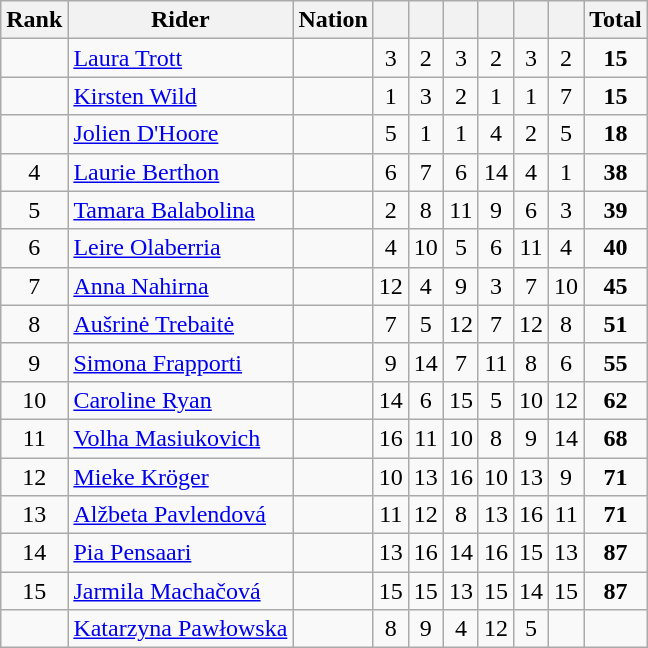<table class="wikitable sortable" style="text-align:center">
<tr>
<th>Rank</th>
<th>Rider</th>
<th>Nation</th>
<th></th>
<th></th>
<th></th>
<th></th>
<th></th>
<th></th>
<th>Total</th>
</tr>
<tr>
<td></td>
<td align=left><a href='#'>Laura Trott</a></td>
<td align=left></td>
<td>3</td>
<td>2</td>
<td>3</td>
<td>2</td>
<td>3</td>
<td>2</td>
<td><strong>15</strong></td>
</tr>
<tr>
<td></td>
<td align=left><a href='#'>Kirsten Wild</a></td>
<td align=left></td>
<td>1</td>
<td>3</td>
<td>2</td>
<td>1</td>
<td>1</td>
<td>7</td>
<td><strong>15</strong></td>
</tr>
<tr>
<td></td>
<td align=left><a href='#'>Jolien D'Hoore</a></td>
<td align=left></td>
<td>5</td>
<td>1</td>
<td>1</td>
<td>4</td>
<td>2</td>
<td>5</td>
<td><strong>18</strong></td>
</tr>
<tr>
<td>4</td>
<td align=left><a href='#'>Laurie Berthon</a></td>
<td align=left></td>
<td>6</td>
<td>7</td>
<td>6</td>
<td>14</td>
<td>4</td>
<td>1</td>
<td><strong>38</strong></td>
</tr>
<tr>
<td>5</td>
<td align=left><a href='#'>Tamara Balabolina</a></td>
<td align=left></td>
<td>2</td>
<td>8</td>
<td>11</td>
<td>9</td>
<td>6</td>
<td>3</td>
<td><strong>39</strong></td>
</tr>
<tr>
<td>6</td>
<td align=left><a href='#'>Leire Olaberria</a></td>
<td align=left></td>
<td>4</td>
<td>10</td>
<td>5</td>
<td>6</td>
<td>11</td>
<td>4</td>
<td><strong>40</strong></td>
</tr>
<tr>
<td>7</td>
<td align=left><a href='#'>Anna Nahirna</a></td>
<td align=left></td>
<td>12</td>
<td>4</td>
<td>9</td>
<td>3</td>
<td>7</td>
<td>10</td>
<td><strong>45</strong></td>
</tr>
<tr>
<td>8</td>
<td align=left><a href='#'>Aušrinė Trebaitė</a></td>
<td align=left></td>
<td>7</td>
<td>5</td>
<td>12</td>
<td>7</td>
<td>12</td>
<td>8</td>
<td><strong>51</strong></td>
</tr>
<tr>
<td>9</td>
<td align=left><a href='#'>Simona Frapporti</a></td>
<td align=left></td>
<td>9</td>
<td>14</td>
<td>7</td>
<td>11</td>
<td>8</td>
<td>6</td>
<td><strong>55</strong></td>
</tr>
<tr>
<td>10</td>
<td align=left><a href='#'>Caroline Ryan</a></td>
<td align=left></td>
<td>14</td>
<td>6</td>
<td>15</td>
<td>5</td>
<td>10</td>
<td>12</td>
<td><strong>62</strong></td>
</tr>
<tr>
<td>11</td>
<td align=left><a href='#'>Volha Masiukovich</a></td>
<td align=left></td>
<td>16</td>
<td>11</td>
<td>10</td>
<td>8</td>
<td>9</td>
<td>14</td>
<td><strong>68</strong></td>
</tr>
<tr>
<td>12</td>
<td align=left><a href='#'>Mieke Kröger</a></td>
<td align=left></td>
<td>10</td>
<td>13</td>
<td>16</td>
<td>10</td>
<td>13</td>
<td>9</td>
<td><strong>71</strong></td>
</tr>
<tr>
<td>13</td>
<td align=left><a href='#'>Alžbeta Pavlendová</a></td>
<td align=left></td>
<td>11</td>
<td>12</td>
<td>8</td>
<td>13</td>
<td>16</td>
<td>11</td>
<td><strong>71</strong></td>
</tr>
<tr>
<td>14</td>
<td align=left><a href='#'>Pia Pensaari</a></td>
<td align=left></td>
<td>13</td>
<td>16</td>
<td>14</td>
<td>16</td>
<td>15</td>
<td>13</td>
<td><strong>87</strong></td>
</tr>
<tr>
<td>15</td>
<td align=left><a href='#'>Jarmila Machačová</a></td>
<td align=left></td>
<td>15</td>
<td>15</td>
<td>13</td>
<td>15</td>
<td>14</td>
<td>15</td>
<td><strong>87</strong></td>
</tr>
<tr>
<td></td>
<td align=left><a href='#'>Katarzyna Pawłowska</a></td>
<td align=left></td>
<td>8</td>
<td>9</td>
<td>4</td>
<td>12</td>
<td>5</td>
<td></td>
<td></td>
</tr>
</table>
